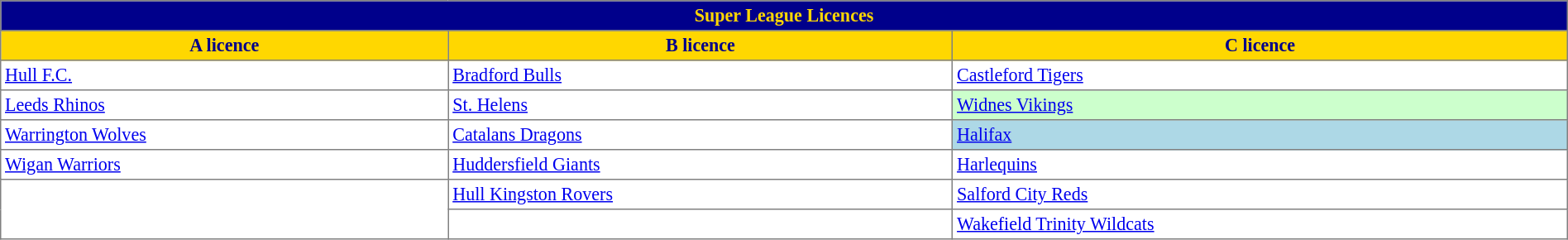<table border="1" cellpadding="3" cellspacing="0" style="border-collapse:collapse; font-size:92%; width:100%;">
<tr style="background:darkblue;">
<th colspan=3 style="color:gold;">Super League Licences</th>
</tr>
<tr style="background:gold;">
<th style="color:darkblue;" "width:21%;">A licence</th>
<th style="color:darkblue;" "width:21%;">B licence</th>
<th style="color:darkblue;" "width:21%;">C licence</th>
</tr>
<tr>
<td> <a href='#'>Hull F.C.</a></td>
<td> <a href='#'>Bradford Bulls</a></td>
<td> <a href='#'>Castleford Tigers</a></td>
</tr>
<tr>
<td> <a href='#'>Leeds Rhinos</a></td>
<td> <a href='#'>St. Helens</a></td>
<td style="background:#cfc;"> <a href='#'>Widnes Vikings</a> </td>
</tr>
<tr>
<td> <a href='#'>Warrington Wolves</a></td>
<td> <a href='#'>Catalans Dragons</a></td>
<td style="background:lightblue;"> <a href='#'>Halifax</a> </td>
</tr>
<tr>
<td> <a href='#'>Wigan Warriors</a></td>
<td> <a href='#'>Huddersfield Giants</a></td>
<td> <a href='#'>Harlequins</a></td>
</tr>
<tr>
<td rowspan=8></td>
<td> <a href='#'>Hull Kingston Rovers</a></td>
<td> <a href='#'>Salford City Reds</a></td>
</tr>
<tr>
<td rowspan=2></td>
<td> <a href='#'>Wakefield Trinity Wildcats</a></td>
</tr>
</table>
